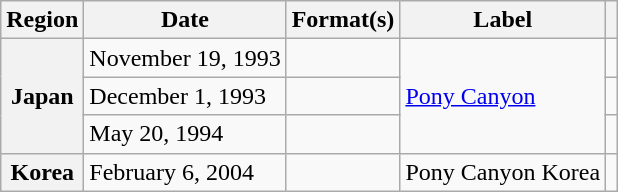<table class="wikitable plainrowheaders">
<tr>
<th scope="col">Region</th>
<th scope="col">Date</th>
<th scope="col">Format(s)</th>
<th scope="col">Label</th>
<th scope="col"></th>
</tr>
<tr>
<th scope="row" rowspan="3">Japan</th>
<td>November 19, 1993</td>
<td></td>
<td rowspan="3"><a href='#'>Pony Canyon</a></td>
<td></td>
</tr>
<tr>
<td>December 1, 1993</td>
<td></td>
<td></td>
</tr>
<tr>
<td>May 20, 1994</td>
<td></td>
<td></td>
</tr>
<tr>
<th scope="row">Korea</th>
<td>February 6, 2004</td>
<td></td>
<td>Pony Canyon Korea</td>
<td></td>
</tr>
</table>
